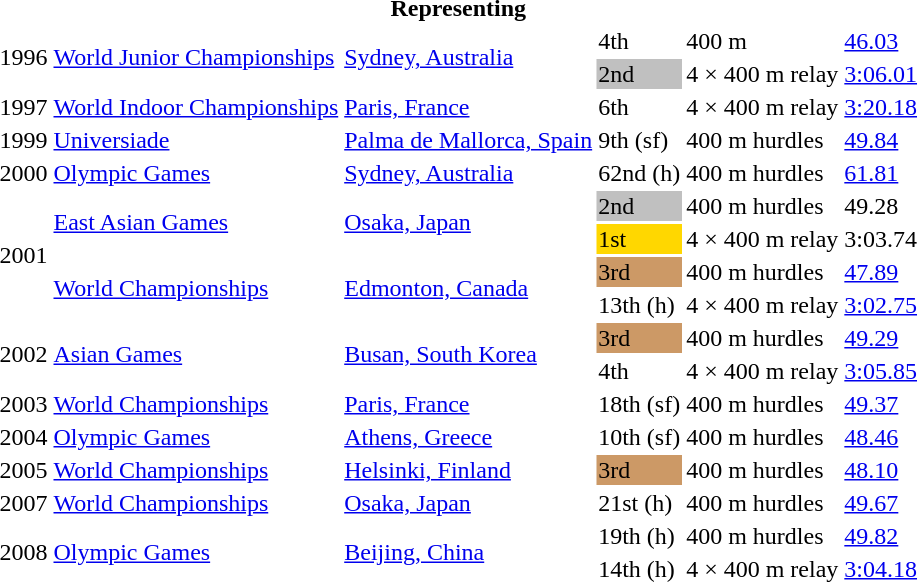<table>
<tr>
<th colspan="6">Representing </th>
</tr>
<tr>
<td rowspan=2>1996</td>
<td rowspan=2><a href='#'>World Junior Championships</a></td>
<td rowspan=2><a href='#'>Sydney, Australia</a></td>
<td>4th</td>
<td>400 m</td>
<td><a href='#'>46.03</a></td>
</tr>
<tr>
<td bgcolor=silver>2nd</td>
<td>4 × 400 m relay</td>
<td><a href='#'>3:06.01</a></td>
</tr>
<tr>
<td>1997</td>
<td><a href='#'>World Indoor Championships</a></td>
<td><a href='#'>Paris, France</a></td>
<td>6th</td>
<td>4 × 400 m relay</td>
<td><a href='#'>3:20.18</a></td>
</tr>
<tr>
<td>1999</td>
<td><a href='#'>Universiade</a></td>
<td><a href='#'>Palma de Mallorca, Spain</a></td>
<td>9th (sf)</td>
<td>400 m hurdles</td>
<td><a href='#'>49.84</a></td>
</tr>
<tr>
<td>2000</td>
<td><a href='#'>Olympic Games</a></td>
<td><a href='#'>Sydney, Australia</a></td>
<td>62nd (h)</td>
<td>400 m hurdles</td>
<td><a href='#'>61.81</a></td>
</tr>
<tr>
<td rowspan=4>2001</td>
<td rowspan=2><a href='#'>East Asian Games</a></td>
<td rowspan=2><a href='#'>Osaka, Japan</a></td>
<td bgcolor=silver>2nd</td>
<td>400 m hurdles</td>
<td>49.28</td>
</tr>
<tr>
<td bgcolor=gold>1st</td>
<td>4 × 400 m relay</td>
<td>3:03.74</td>
</tr>
<tr>
<td rowspan=2><a href='#'>World Championships</a></td>
<td rowspan=2><a href='#'>Edmonton, Canada</a></td>
<td bgcolor=CC9966>3rd</td>
<td>400 m hurdles</td>
<td><a href='#'>47.89</a></td>
</tr>
<tr>
<td>13th (h)</td>
<td>4 × 400 m relay</td>
<td><a href='#'>3:02.75</a></td>
</tr>
<tr>
<td rowspan=2>2002</td>
<td rowspan=2><a href='#'>Asian Games</a></td>
<td rowspan=2><a href='#'>Busan, South Korea</a></td>
<td bgcolor=cc9966>3rd</td>
<td>400 m hurdles</td>
<td><a href='#'>49.29</a></td>
</tr>
<tr>
<td>4th</td>
<td>4 × 400 m relay</td>
<td><a href='#'>3:05.85</a></td>
</tr>
<tr>
<td>2003</td>
<td><a href='#'>World Championships</a></td>
<td><a href='#'>Paris, France</a></td>
<td>18th (sf)</td>
<td>400 m hurdles</td>
<td><a href='#'>49.37</a></td>
</tr>
<tr>
<td>2004</td>
<td><a href='#'>Olympic Games</a></td>
<td><a href='#'>Athens, Greece</a></td>
<td>10th (sf)</td>
<td>400 m hurdles</td>
<td><a href='#'>48.46</a></td>
</tr>
<tr>
<td>2005</td>
<td><a href='#'>World Championships</a></td>
<td><a href='#'>Helsinki, Finland</a></td>
<td bgcolor=CC9966>3rd</td>
<td>400 m hurdles</td>
<td><a href='#'>48.10</a></td>
</tr>
<tr>
<td>2007</td>
<td><a href='#'>World Championships</a></td>
<td><a href='#'>Osaka, Japan</a></td>
<td>21st (h)</td>
<td>400 m hurdles</td>
<td><a href='#'>49.67</a></td>
</tr>
<tr>
<td rowspan=2>2008</td>
<td rowspan=2><a href='#'>Olympic Games</a></td>
<td rowspan=2><a href='#'>Beijing, China</a></td>
<td>19th (h)</td>
<td>400 m hurdles</td>
<td><a href='#'>49.82</a></td>
</tr>
<tr>
<td>14th (h)</td>
<td>4 × 400 m relay</td>
<td><a href='#'>3:04.18</a></td>
</tr>
</table>
